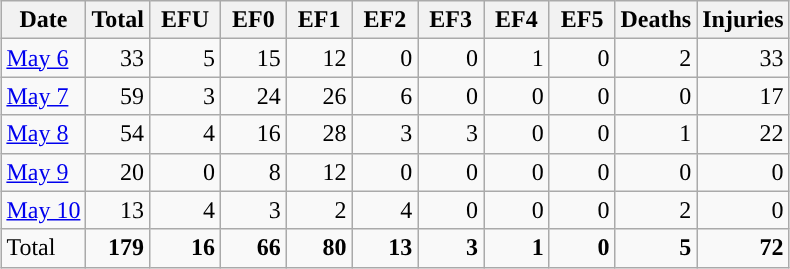<table class="wikitable sortable" style="margin: 1em auto 1em auto;">
<tr>
<th scope="col">Date</th>
<th scope="col" style="text-align:center;">Total</th>
<th scope="col" style="text-align:center;"> EFU </th>
<th scope="col" style="text-align:center;"> EF0 </th>
<th scope="col" style="text-align:center;"> EF1 </th>
<th scope="col" style="text-align:center;"> EF2 </th>
<th scope="col" style="text-align:center;"> EF3 </th>
<th scope="col" style="text-align:center;"> EF4 </th>
<th scope="col" style="text-align:center;"> EF5 </th>
<th scope="col" style="text-align:center;">Deaths</th>
<th scope="col" style="text-align:center;">Injuries</th>
</tr>
<tr>
<td><a href='#'>May 6</a></td>
<td align="right">33</td>
<td align="right">5</td>
<td align="right">15</td>
<td align="right">12</td>
<td align="right">0</td>
<td align="right">0</td>
<td align="right">1</td>
<td align="right">0</td>
<td align="right">2</td>
<td align="right">33</td>
</tr>
<tr>
<td><a href='#'>May 7</a></td>
<td align="right">59</td>
<td align="right">3</td>
<td align="right">24</td>
<td align="right">26</td>
<td align="right">6</td>
<td align="right">0</td>
<td align="right">0</td>
<td align="right">0</td>
<td align="right">0</td>
<td align="right">17</td>
</tr>
<tr>
<td><a href='#'>May 8</a></td>
<td align="right">54</td>
<td align="right">4</td>
<td align="right">16</td>
<td align="right">28</td>
<td align="right">3</td>
<td align="right">3</td>
<td align="right">0</td>
<td align="right">0</td>
<td align="right">1</td>
<td align="right">22</td>
</tr>
<tr>
<td><a href='#'>May 9</a></td>
<td align="right">20</td>
<td align="right">0</td>
<td align="right">8</td>
<td align="right">12</td>
<td align="right">0</td>
<td align="right">0</td>
<td align="right">0</td>
<td align="right">0</td>
<td align="right">0</td>
<td align="right">0</td>
</tr>
<tr>
<td><a href='#'>May 10</a></td>
<td align="right">13</td>
<td align="right">4</td>
<td align="right">3</td>
<td align="right">2</td>
<td align="right">4</td>
<td align="right">0</td>
<td align="right">0</td>
<td align="right">0</td>
<td align="right">2</td>
<td align="right">0</td>
</tr>
<tr class="sortbottom">
<td>Total</td>
<td align="right"><strong>179</strong></td>
<td align="right"><strong>16</strong></td>
<td align="right"><strong>66</strong></td>
<td align="right"><strong>80</strong></td>
<td align="right"><strong>13</strong></td>
<td align="right"><strong>3</strong></td>
<td align="right"><strong>1</strong></td>
<td align="right"><strong>0</strong></td>
<td style="text-align:right;"><strong>5</strong></td>
<td style="text-align:right;"><strong>72</strong></td>
</tr>
</table>
